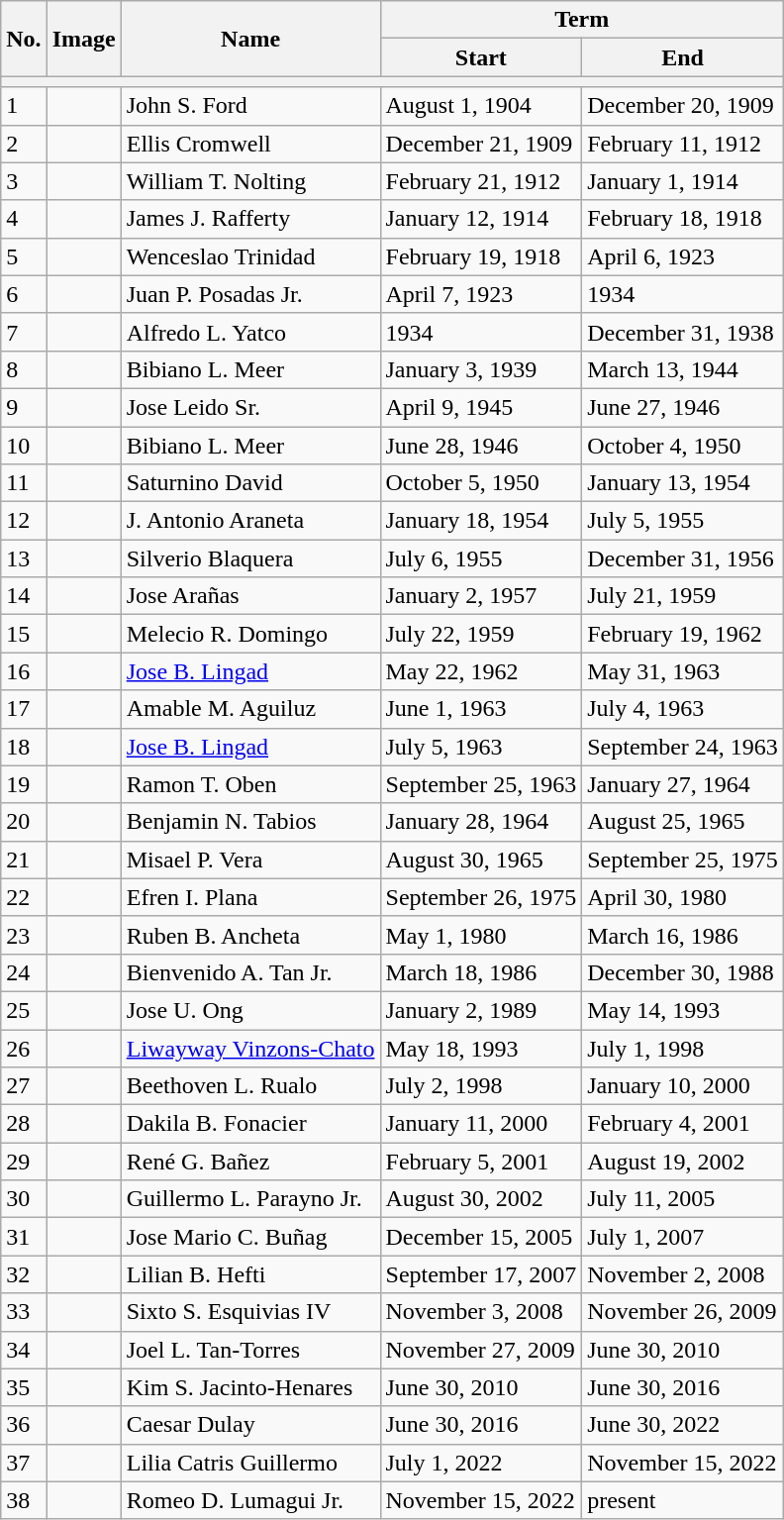<table class="wikitable">
<tr>
<th rowspan=2>No.</th>
<th rowspan=2>Image</th>
<th rowspan=2>Name</th>
<th colspan=2>Term</th>
</tr>
<tr>
<th>Start</th>
<th>End</th>
</tr>
<tr>
<th colspan=5></th>
</tr>
<tr>
<td>1</td>
<td></td>
<td>John S. Ford</td>
<td>August 1, 1904</td>
<td>December 20, 1909</td>
</tr>
<tr>
<td>2</td>
<td></td>
<td>Ellis Cromwell</td>
<td>December 21, 1909</td>
<td>February 11, 1912</td>
</tr>
<tr>
<td>3</td>
<td></td>
<td>William T. Nolting</td>
<td>February 21, 1912</td>
<td>January 1, 1914</td>
</tr>
<tr>
<td>4</td>
<td></td>
<td>James J. Rafferty</td>
<td>January 12, 1914</td>
<td>February 18, 1918</td>
</tr>
<tr>
<td>5</td>
<td></td>
<td>Wenceslao Trinidad</td>
<td>February 19, 1918</td>
<td>April 6, 1923</td>
</tr>
<tr>
<td>6</td>
<td></td>
<td>Juan P. Posadas Jr.</td>
<td>April 7, 1923</td>
<td>1934</td>
</tr>
<tr>
<td>7</td>
<td></td>
<td>Alfredo L. Yatco</td>
<td>1934</td>
<td>December 31, 1938</td>
</tr>
<tr>
<td>8</td>
<td></td>
<td>Bibiano L. Meer</td>
<td>January 3, 1939</td>
<td>March 13, 1944</td>
</tr>
<tr>
<td>9</td>
<td></td>
<td>Jose Leido Sr.</td>
<td>April 9, 1945</td>
<td>June 27, 1946</td>
</tr>
<tr>
<td>10</td>
<td></td>
<td>Bibiano L. Meer</td>
<td>June 28, 1946</td>
<td>October 4, 1950</td>
</tr>
<tr>
<td>11</td>
<td></td>
<td>Saturnino David</td>
<td>October 5, 1950</td>
<td>January 13, 1954</td>
</tr>
<tr>
<td>12</td>
<td></td>
<td>J. Antonio Araneta</td>
<td>January 18, 1954</td>
<td>July 5, 1955</td>
</tr>
<tr>
<td>13</td>
<td></td>
<td>Silverio Blaquera</td>
<td>July 6, 1955</td>
<td>December 31, 1956</td>
</tr>
<tr>
<td>14</td>
<td></td>
<td>Jose Arañas</td>
<td>January 2, 1957</td>
<td>July 21, 1959</td>
</tr>
<tr>
<td>15</td>
<td></td>
<td>Melecio R. Domingo</td>
<td>July 22, 1959</td>
<td>February 19, 1962</td>
</tr>
<tr>
<td>16</td>
<td></td>
<td><a href='#'>Jose B. Lingad</a></td>
<td>May 22, 1962</td>
<td>May 31, 1963</td>
</tr>
<tr>
<td>17</td>
<td></td>
<td>Amable M. Aguiluz</td>
<td>June 1, 1963</td>
<td>July 4, 1963</td>
</tr>
<tr>
<td>18</td>
<td></td>
<td><a href='#'>Jose B. Lingad</a></td>
<td>July 5, 1963</td>
<td>September 24, 1963</td>
</tr>
<tr>
<td>19</td>
<td></td>
<td>Ramon T. Oben</td>
<td>September 25, 1963</td>
<td>January 27, 1964</td>
</tr>
<tr>
<td>20</td>
<td></td>
<td>Benjamin N. Tabios</td>
<td>January 28, 1964</td>
<td>August 25, 1965</td>
</tr>
<tr>
<td>21</td>
<td></td>
<td>Misael P. Vera</td>
<td>August 30, 1965</td>
<td>September 25, 1975</td>
</tr>
<tr>
<td>22</td>
<td></td>
<td>Efren I. Plana</td>
<td>September 26, 1975</td>
<td>April 30, 1980</td>
</tr>
<tr>
<td>23</td>
<td></td>
<td>Ruben B. Ancheta</td>
<td>May 1, 1980</td>
<td>March 16, 1986</td>
</tr>
<tr>
<td>24</td>
<td></td>
<td>Bienvenido A. Tan Jr.</td>
<td>March 18, 1986</td>
<td>December 30, 1988</td>
</tr>
<tr>
<td>25</td>
<td></td>
<td>Jose U. Ong</td>
<td>January 2, 1989</td>
<td>May 14, 1993</td>
</tr>
<tr>
<td>26</td>
<td></td>
<td><a href='#'>Liwayway Vinzons-Chato</a></td>
<td>May 18, 1993</td>
<td>July 1, 1998</td>
</tr>
<tr>
<td>27</td>
<td></td>
<td>Beethoven L. Rualo</td>
<td>July 2, 1998</td>
<td>January 10, 2000</td>
</tr>
<tr>
<td>28</td>
<td></td>
<td>Dakila B. Fonacier</td>
<td>January 11, 2000</td>
<td>February 4, 2001</td>
</tr>
<tr>
<td>29</td>
<td></td>
<td>René G. Bañez</td>
<td>February 5, 2001</td>
<td>August 19, 2002</td>
</tr>
<tr>
<td>30</td>
<td></td>
<td>Guillermo L. Parayno Jr.</td>
<td>August 30, 2002</td>
<td>July 11, 2005</td>
</tr>
<tr>
<td>31</td>
<td></td>
<td>Jose Mario C. Buñag</td>
<td>December 15, 2005</td>
<td>July 1, 2007</td>
</tr>
<tr>
<td>32</td>
<td></td>
<td>Lilian B. Hefti</td>
<td>September 17, 2007</td>
<td>November 2, 2008</td>
</tr>
<tr>
<td>33</td>
<td></td>
<td>Sixto S. Esquivias IV</td>
<td>November 3, 2008</td>
<td>November 26, 2009</td>
</tr>
<tr>
<td>34</td>
<td></td>
<td>Joel L. Tan-Torres</td>
<td>November 27, 2009</td>
<td>June 30, 2010</td>
</tr>
<tr>
<td>35</td>
<td></td>
<td>Kim S. Jacinto-Henares</td>
<td>June 30, 2010</td>
<td>June 30, 2016</td>
</tr>
<tr>
<td>36</td>
<td></td>
<td>Caesar Dulay</td>
<td>June 30, 2016</td>
<td>June 30, 2022</td>
</tr>
<tr>
<td>37</td>
<td></td>
<td>Lilia Catris Guillermo</td>
<td>July 1, 2022</td>
<td>November 15, 2022</td>
</tr>
<tr>
<td>38</td>
<td></td>
<td>Romeo D. Lumagui Jr.</td>
<td>November 15, 2022</td>
<td>present</td>
</tr>
</table>
